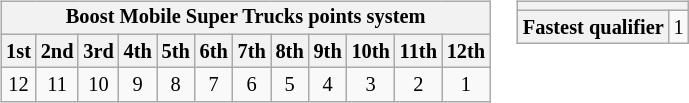<table>
<tr>
<td><br><table class="wikitable" style="font-size:85%; text-align:center">
<tr>
<th colspan=13>Boost Mobile Super Trucks points system</th>
</tr>
<tr>
<th>1st</th>
<th>2nd</th>
<th>3rd</th>
<th>4th</th>
<th>5th</th>
<th>6th</th>
<th>7th</th>
<th>8th</th>
<th>9th</th>
<th>10th</th>
<th>11th</th>
<th>12th</th>
</tr>
<tr>
<td>12</td>
<td>11</td>
<td>10</td>
<td>9</td>
<td>8</td>
<td>7</td>
<td>6</td>
<td>5</td>
<td>4</td>
<td>3</td>
<td>2</td>
<td>1</td>
</tr>
</table>
</td>
<td style="vertical-align:top;"><br><table style="margin-right:0; font-size:85%; text-align:center;" class="wikitable">
<tr>
<th colspan=2></th>
</tr>
<tr>
<th>Fastest qualifier</th>
<td>1</td>
</tr>
</table>
</td>
</tr>
</table>
